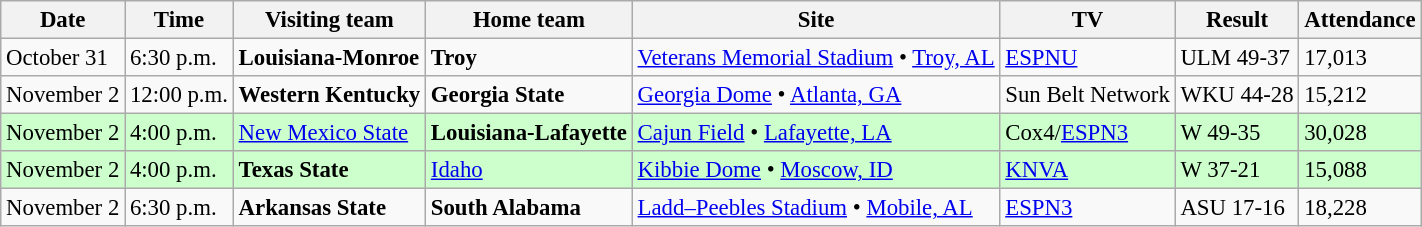<table class="wikitable" style="font-size:95%;">
<tr>
<th>Date</th>
<th>Time</th>
<th>Visiting team</th>
<th>Home team</th>
<th>Site</th>
<th>TV</th>
<th>Result</th>
<th>Attendance</th>
</tr>
<tr>
<td>October 31</td>
<td>6:30 p.m.</td>
<td><strong>Louisiana-Monroe</strong></td>
<td><strong>Troy</strong></td>
<td><a href='#'>Veterans Memorial Stadium</a> • <a href='#'>Troy, AL</a></td>
<td><a href='#'>ESPNU</a></td>
<td>ULM 49-37</td>
<td>17,013</td>
</tr>
<tr>
<td>November 2</td>
<td>12:00 p.m.</td>
<td><strong>Western Kentucky</strong></td>
<td><strong>Georgia State</strong></td>
<td><a href='#'>Georgia Dome</a> • <a href='#'>Atlanta, GA</a></td>
<td>Sun Belt Network</td>
<td>WKU 44-28</td>
<td>15,212</td>
</tr>
<tr style="background:#cfc;">
<td>November 2</td>
<td>4:00 p.m.</td>
<td><a href='#'>New Mexico State</a></td>
<td><strong>Louisiana-Lafayette</strong></td>
<td><a href='#'>Cajun Field</a> • <a href='#'>Lafayette, LA</a></td>
<td>Cox4/<a href='#'>ESPN3</a></td>
<td>W 49-35</td>
<td>30,028</td>
</tr>
<tr style="background:#cfc;">
<td>November 2</td>
<td>4:00 p.m.</td>
<td><strong>Texas State</strong></td>
<td><a href='#'>Idaho</a></td>
<td><a href='#'>Kibbie Dome</a> • <a href='#'>Moscow, ID</a></td>
<td><a href='#'>KNVA</a></td>
<td>W 37-21</td>
<td>15,088</td>
</tr>
<tr>
<td>November 2</td>
<td>6:30 p.m.</td>
<td><strong>Arkansas State</strong></td>
<td><strong>South Alabama</strong></td>
<td><a href='#'>Ladd–Peebles Stadium</a> • <a href='#'>Mobile, AL</a></td>
<td><a href='#'>ESPN3</a></td>
<td>ASU 17-16</td>
<td>18,228</td>
</tr>
</table>
